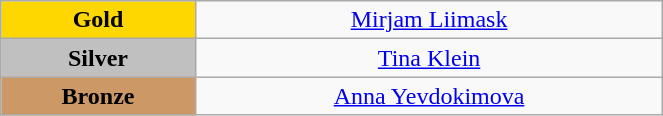<table class="wikitable" style="text-align:center; " width="35%">
<tr>
<td bgcolor="gold"><strong>Gold</strong></td>
<td><a href='#'>Mirjam Liimask</a><br>  <small><em></em></small></td>
</tr>
<tr>
<td bgcolor="silver"><strong>Silver</strong></td>
<td><a href='#'>Tina Klein</a><br>  <small><em></em></small></td>
</tr>
<tr>
<td bgcolor="CC9966"><strong>Bronze</strong></td>
<td><a href='#'>Anna Yevdokimova</a><br>  <small><em></em></small></td>
</tr>
</table>
